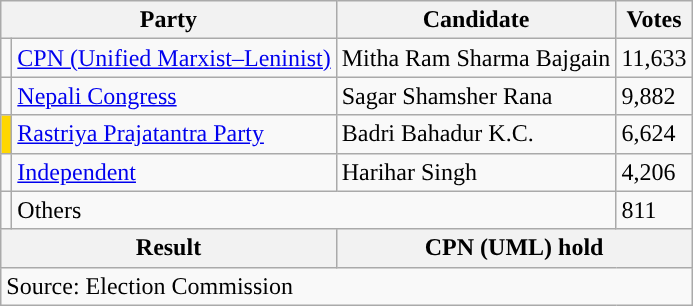<table class="wikitable">
<tr>
<th colspan="2">Party</th>
<th>Candidate</th>
<th>Votes</th>
</tr>
<tr>
<td style="background-color:"></td>
<td><a href='#'>CPN (Unified Marxist–Leninist)</a></td>
<td>Mitha Ram Sharma Bajgain</td>
<td>11,633</td>
</tr>
<tr>
<td style="background-color:"></td>
<td><a href='#'>Nepali Congress</a></td>
<td>Sagar Shamsher Rana</td>
<td>9,882</td>
</tr>
<tr>
<td style="background-color:gold"></td>
<td><a href='#'>Rastriya Prajatantra Party</a></td>
<td>Badri Bahadur K.C.</td>
<td>6,624</td>
</tr>
<tr>
<td style="background-color:"></td>
<td><a href='#'>Independent</a></td>
<td>Harihar Singh</td>
<td>4,206</td>
</tr>
<tr>
<td></td>
<td colspan="2">Others</td>
<td>811</td>
</tr>
<tr>
<th colspan="2">Result</th>
<th colspan="2">CPN (UML) hold</th>
</tr>
<tr>
<td colspan="4">Source: Election Commission </td>
</tr>
</table>
